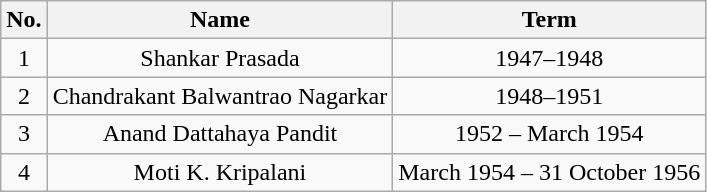<table class="wikitable">
<tr>
<th scope="col">No.</th>
<th scope="col">Name</th>
<th scope="col">Term</th>
</tr>
<tr align="center">
<td>1</td>
<td>Shankar Prasada</td>
<td>1947–1948</td>
</tr>
<tr align="center">
<td>2</td>
<td>Chandrakant Balwantrao Nagarkar</td>
<td>1948–1951</td>
</tr>
<tr align="center">
<td>3</td>
<td>Anand Dattahaya Pandit</td>
<td>1952 – March 1954</td>
</tr>
<tr align="center">
<td>4</td>
<td>Moti K. Kripalani</td>
<td>March 1954 – 31 October 1956</td>
</tr>
</table>
